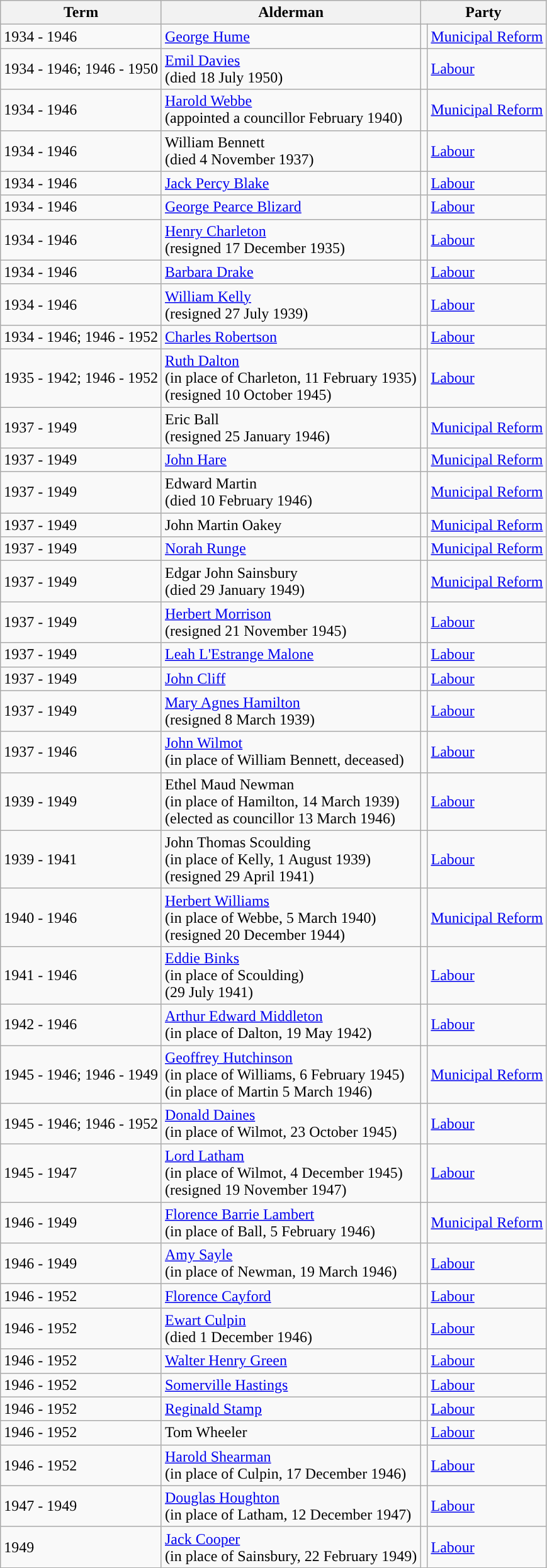<table class="wikitable" border="1">
<tr>
<th>Term</th>
<th>Alderman</th>
<th colspan=2!>Party</th>
</tr>
<tr>
<td>1934 - 1946</td>
<td><a href='#'>George Hume</a></td>
<td style="background-color: "></td>
<td><a href='#'>Municipal Reform</a></td>
</tr>
<tr>
<td>1934 - 1946; 1946 - 1950</td>
<td><a href='#'>Emil Davies</a><br>(died 18 July 1950)</td>
<td style="background-color: "></td>
<td><a href='#'>Labour</a></td>
</tr>
<tr>
<td>1934 - 1946</td>
<td><a href='#'>Harold Webbe</a> <br>(appointed a councillor February 1940)</td>
<td style="background-color: "></td>
<td><a href='#'>Municipal Reform</a></td>
</tr>
<tr>
<td>1934 - 1946</td>
<td>William Bennett<br>(died 4 November 1937)</td>
<td style="background-color: "></td>
<td><a href='#'>Labour</a></td>
</tr>
<tr>
<td>1934 - 1946</td>
<td><a href='#'>Jack Percy Blake</a></td>
<td style="background-color: "></td>
<td><a href='#'>Labour</a></td>
</tr>
<tr>
<td>1934 - 1946</td>
<td><a href='#'>George Pearce Blizard</a></td>
<td style="background-color: "></td>
<td><a href='#'>Labour</a></td>
</tr>
<tr>
<td>1934 - 1946</td>
<td><a href='#'>Henry Charleton</a><br>(resigned 17 December 1935)</td>
<td style="background-color: "></td>
<td><a href='#'>Labour</a></td>
</tr>
<tr>
<td>1934 - 1946</td>
<td><a href='#'>Barbara Drake</a></td>
<td style="background-color: "></td>
<td><a href='#'>Labour</a></td>
</tr>
<tr>
<td>1934 - 1946</td>
<td><a href='#'>William Kelly</a><br>(resigned 27 July 1939)</td>
<td style="background-color: "></td>
<td><a href='#'>Labour</a></td>
</tr>
<tr>
<td>1934 - 1946; 1946 - 1952</td>
<td><a href='#'>Charles Robertson</a></td>
<td style="background-color: "></td>
<td><a href='#'>Labour</a></td>
</tr>
<tr>
<td>1935 - 1942; 1946 - 1952</td>
<td><a href='#'>Ruth Dalton</a><br>(in place of Charleton, 11 February 1935)<br>(resigned 10 October 1945)</td>
<td style="background-color: "></td>
<td><a href='#'>Labour</a></td>
</tr>
<tr>
<td>1937 - 1949</td>
<td>Eric Ball<br>(resigned 25 January 1946)</td>
<td style="background-color: "></td>
<td><a href='#'>Municipal Reform</a></td>
</tr>
<tr>
<td>1937 - 1949</td>
<td><a href='#'>John Hare</a></td>
<td style="background-color: "></td>
<td><a href='#'>Municipal Reform</a></td>
</tr>
<tr>
<td>1937 - 1949</td>
<td>Edward Martin<br>(died 10 February 1946)</td>
<td style="background-color: "></td>
<td><a href='#'>Municipal Reform</a></td>
</tr>
<tr>
<td>1937 - 1949</td>
<td>John Martin Oakey</td>
<td style="background-color: "></td>
<td><a href='#'>Municipal Reform</a></td>
</tr>
<tr>
<td>1937 - 1949</td>
<td><a href='#'>Norah Runge</a></td>
<td style="background-color: "></td>
<td><a href='#'>Municipal Reform</a></td>
</tr>
<tr>
<td>1937 - 1949</td>
<td>Edgar John Sainsbury<br>(died 29 January 1949)</td>
<td style="background-color: "></td>
<td><a href='#'>Municipal Reform</a></td>
</tr>
<tr>
<td>1937 - 1949</td>
<td><a href='#'>Herbert Morrison</a><br>(resigned 21 November 1945)</td>
<td style="background-color: "></td>
<td><a href='#'>Labour</a></td>
</tr>
<tr>
<td>1937 - 1949</td>
<td><a href='#'>Leah L'Estrange Malone</a></td>
<td style="background-color: "></td>
<td><a href='#'>Labour</a></td>
</tr>
<tr>
<td>1937 - 1949</td>
<td><a href='#'>John Cliff</a></td>
<td style="background-color: "></td>
<td><a href='#'>Labour</a></td>
</tr>
<tr>
<td>1937 - 1949</td>
<td><a href='#'>Mary Agnes Hamilton</a><br>(resigned 8 March 1939)</td>
<td style="background-color: "></td>
<td><a href='#'>Labour</a></td>
</tr>
<tr>
<td>1937 - 1946</td>
<td><a href='#'>John Wilmot</a><br>(in place of William Bennett, deceased)</td>
<td style="background-color: "></td>
<td><a href='#'>Labour</a></td>
</tr>
<tr>
<td>1939 - 1949</td>
<td>Ethel Maud Newman<br>(in place of Hamilton, 14 March 1939)<br>(elected as councillor 13 March 1946)</td>
<td style="background-color: "></td>
<td><a href='#'>Labour</a></td>
</tr>
<tr>
<td>1939 - 1941</td>
<td>John Thomas Scoulding<br>(in place of Kelly, 1 August 1939)<br>(resigned 29 April 1941)</td>
<td style="background-color: "></td>
<td><a href='#'>Labour</a></td>
</tr>
<tr>
<td>1940 - 1946</td>
<td><a href='#'>Herbert Williams</a><br>(in place of Webbe, 5 March 1940)<br>(resigned 20 December 1944)</td>
<td style="background-color: "></td>
<td><a href='#'>Municipal Reform</a></td>
</tr>
<tr>
<td>1941 - 1946</td>
<td><a href='#'>Eddie Binks</a><br>(in place of Scoulding)<br>(29 July 1941)</td>
<td style="background-color: "></td>
<td><a href='#'>Labour</a></td>
</tr>
<tr>
<td>1942 - 1946</td>
<td><a href='#'>Arthur Edward Middleton</a><br>(in place of Dalton, 19 May 1942)</td>
<td style="background-color: "></td>
<td><a href='#'>Labour</a></td>
</tr>
<tr>
<td>1945 - 1946; 1946 -  1949</td>
<td><a href='#'>Geoffrey Hutchinson</a><br>(in place of Williams, 6 February 1945)<br>(in place of Martin 5 March 1946)</td>
<td style="background-color: "></td>
<td><a href='#'>Municipal Reform</a></td>
</tr>
<tr>
<td>1945 - 1946; 1946 - 1952</td>
<td><a href='#'>Donald Daines</a><br>(in place of Wilmot, 23 October 1945)</td>
<td style="background-color: "></td>
<td><a href='#'>Labour</a></td>
</tr>
<tr>
<td>1945 - 1947</td>
<td><a href='#'>Lord Latham</a><br>(in place of Wilmot, 4 December 1945)<br>(resigned 19 November 1947)</td>
<td style="background-color: "></td>
<td><a href='#'>Labour</a></td>
</tr>
<tr>
<td>1946 - 1949</td>
<td><a href='#'>Florence Barrie Lambert</a><br>(in place of Ball, 5 February 1946)</td>
<td style="background-color: "></td>
<td><a href='#'>Municipal Reform</a></td>
</tr>
<tr>
<td>1946 - 1949</td>
<td><a href='#'>Amy Sayle</a><br>(in place of Newman, 19 March 1946)</td>
<td style="background-color: "></td>
<td><a href='#'>Labour</a></td>
</tr>
<tr>
<td>1946 - 1952</td>
<td><a href='#'>Florence Cayford</a></td>
<td style="background-color: "></td>
<td><a href='#'>Labour</a></td>
</tr>
<tr>
<td>1946 - 1952</td>
<td><a href='#'>Ewart Culpin</a><br>(died 1 December 1946)</td>
<td style="background-color: "></td>
<td><a href='#'>Labour</a></td>
</tr>
<tr>
<td>1946 - 1952</td>
<td><a href='#'>Walter Henry Green</a></td>
<td style="background-color: "></td>
<td><a href='#'>Labour</a></td>
</tr>
<tr>
<td>1946 - 1952</td>
<td><a href='#'>Somerville Hastings</a></td>
<td style="background-color: "></td>
<td><a href='#'>Labour</a></td>
</tr>
<tr>
<td>1946 - 1952</td>
<td><a href='#'>Reginald Stamp</a></td>
<td style="background-color: "></td>
<td><a href='#'>Labour</a></td>
</tr>
<tr>
<td>1946 - 1952</td>
<td>Tom Wheeler</td>
<td style="background-color: "></td>
<td><a href='#'>Labour</a></td>
</tr>
<tr>
<td>1946 - 1952</td>
<td><a href='#'>Harold Shearman</a><br>(in place of Culpin, 17 December 1946)</td>
<td style="background-color: "></td>
<td><a href='#'>Labour</a></td>
</tr>
<tr>
<td>1947 - 1949</td>
<td><a href='#'>Douglas Houghton</a><br>(in place of Latham, 12 December 1947)</td>
<td style="background-color: "></td>
<td><a href='#'>Labour</a></td>
</tr>
<tr>
<td>1949</td>
<td><a href='#'>Jack Cooper</a><br>(in place of Sainsbury, 22 February 1949)</td>
<td style="background-color: "></td>
<td><a href='#'>Labour</a></td>
</tr>
</table>
